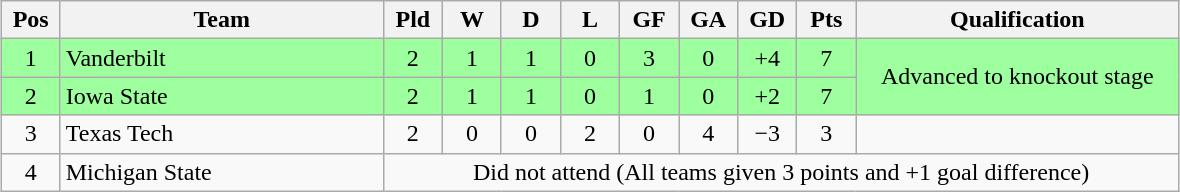<table class="wikitable" style="text-align:center; margin: 1em auto">
<tr>
<th style="width:2em">Pos</th>
<th style="width:13em">Team</th>
<th style="width:2em">Pld</th>
<th style="width:2em">W</th>
<th style="width:2em">D</th>
<th style="width:2em">L</th>
<th style="width:2em">GF</th>
<th style="width:2em">GA</th>
<th style="width:2em">GD</th>
<th style="width:2em">Pts</th>
<th style="width:13em">Qualification</th>
</tr>
<tr bgcolor="#9eff9e">
<td>1</td>
<td style="text-align:left">Vanderbilt</td>
<td>2</td>
<td>1</td>
<td>1</td>
<td>0</td>
<td>3</td>
<td>0</td>
<td>+4</td>
<td>7</td>
<td rowspan="2">Advanced to knockout stage</td>
</tr>
<tr bgcolor="#9eff9e">
<td>2</td>
<td style="text-align:left">Iowa State</td>
<td>2</td>
<td>1</td>
<td>1</td>
<td>0</td>
<td>1</td>
<td>0</td>
<td>+2</td>
<td>7</td>
</tr>
<tr>
<td>3</td>
<td style="text-align:left">Texas Tech</td>
<td>2</td>
<td>0</td>
<td>0</td>
<td>2</td>
<td>0</td>
<td>4</td>
<td>−3</td>
<td>3</td>
<td></td>
</tr>
<tr>
<td>4</td>
<td style="text-align:left">Michigan State</td>
<td colspan="9">Did not attend (All teams given 3 points and +1 goal difference)</td>
</tr>
</table>
